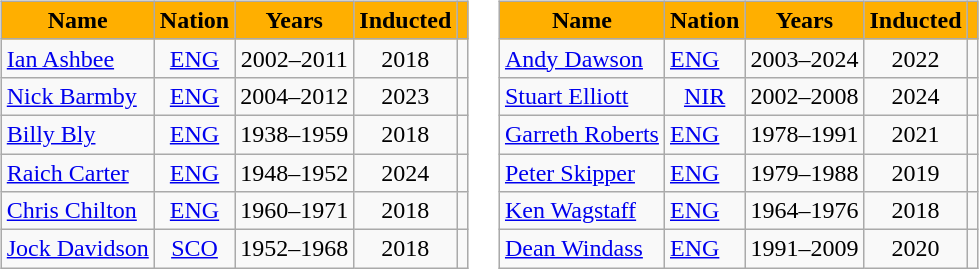<table>
<tr>
<td valign="top"><br><table class="wikitable alternance"  style="text-align: center;">
<tr>
<th style="background-color:#FFAF00; color:000000; border:3px ##;">Name</th>
<th style="background-color:#FFAF00; color:000000; border:3px ##;">Nation</th>
<th style="background-color:#FFAF00; color:000000; border:3px ##;">Years</th>
<th style="background-color:#FFAF00; color:000000; border:3px ##;">Inducted</th>
<th style="background-color:#FFAF00; color:000000; border:3px ##;"></th>
</tr>
<tr>
<td align="left"><a href='#'>Ian Ashbee</a></td>
<td> <a href='#'>ENG</a></td>
<td>2002–2011</td>
<td>2018</td>
<td></td>
</tr>
<tr>
<td align="left"><a href='#'>Nick Barmby</a></td>
<td> <a href='#'>ENG</a></td>
<td>2004–2012</td>
<td>2023</td>
<td></td>
</tr>
<tr>
<td align="left"><a href='#'>Billy Bly</a></td>
<td> <a href='#'>ENG</a></td>
<td>1938–1959</td>
<td>2018</td>
<td></td>
</tr>
<tr>
<td align="left"><a href='#'>Raich Carter</a></td>
<td> <a href='#'>ENG</a></td>
<td>1948–1952</td>
<td>2024</td>
<td></td>
</tr>
<tr>
<td align="left"><a href='#'>Chris Chilton</a></td>
<td> <a href='#'>ENG</a></td>
<td>1960–1971</td>
<td>2018</td>
<td></td>
</tr>
<tr>
<td align="left"><a href='#'>Jock Davidson</a></td>
<td> <a href='#'>SCO</a></td>
<td>1952–1968</td>
<td>2018</td>
<td></td>
</tr>
</table>
</td>
<td><br><table class="wikitable alternance">
<tr>
<th style="background-color:#FFAF00; color:000000; border:3px ##;">Name</th>
<th style="background-color:#FFAF00; color:000000; border:3px ##;">Nation</th>
<th style="background-color:#FFAF00; color:000000; border:3px ##;">Years</th>
<th style="background-color:#FFAF00; color:000000; border:3px ##;">Inducted</th>
<th style="background-color:#FFAF00; color:000000; border:3px ##;"></th>
</tr>
<tr>
<td align="left"><a href='#'>Andy Dawson</a></td>
<td> <a href='#'>ENG</a></td>
<td align="center">2003–2024</td>
<td align="center">2022</td>
<td align="center"></td>
</tr>
<tr>
<td align="left"><a href='#'>Stuart Elliott</a></td>
<td align="center"> <a href='#'>NIR</a></td>
<td align="center">2002–2008</td>
<td align="center">2024</td>
<td align="center"></td>
</tr>
<tr>
<td align="left"><a href='#'>Garreth Roberts</a></td>
<td> <a href='#'>ENG</a></td>
<td align="center">1978–1991</td>
<td align="center">2021</td>
<td align="center"></td>
</tr>
<tr>
<td align="left"><a href='#'>Peter Skipper</a></td>
<td> <a href='#'>ENG</a></td>
<td align="center">1979–1988</td>
<td align="center">2019</td>
<td align="center"></td>
</tr>
<tr>
<td align="left"><a href='#'>Ken Wagstaff</a></td>
<td> <a href='#'>ENG</a></td>
<td align="center">1964–1976</td>
<td align="center">2018</td>
<td align="center"></td>
</tr>
<tr>
<td align="left"><a href='#'>Dean Windass</a></td>
<td> <a href='#'>ENG</a></td>
<td align="center">1991–2009</td>
<td align="center">2020</td>
<td align="center"></td>
</tr>
</table>
</td>
</tr>
</table>
